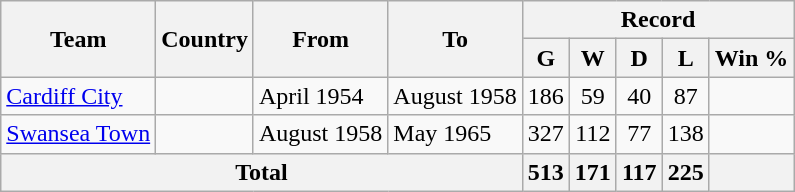<table class="wikitable" style="text-align: center">
<tr>
<th rowspan="2">Team</th>
<th rowspan="2">Country</th>
<th rowspan="2">From</th>
<th rowspan="2">To</th>
<th colspan="6">Record</th>
</tr>
<tr>
<th>G</th>
<th>W</th>
<th>D</th>
<th>L</th>
<th>Win %</th>
</tr>
<tr>
<td align=left><a href='#'>Cardiff City</a></td>
<td></td>
<td align=left>April 1954</td>
<td align=left>August 1958</td>
<td>186</td>
<td>59</td>
<td>40</td>
<td>87</td>
<td></td>
</tr>
<tr>
<td align=left><a href='#'>Swansea Town</a></td>
<td></td>
<td align=left>August 1958</td>
<td align=left>May 1965</td>
<td>327</td>
<td>112</td>
<td>77</td>
<td>138</td>
<td></td>
</tr>
<tr>
<th colspan="4">Total</th>
<th>513</th>
<th>171</th>
<th>117</th>
<th>225</th>
<th></th>
</tr>
</table>
